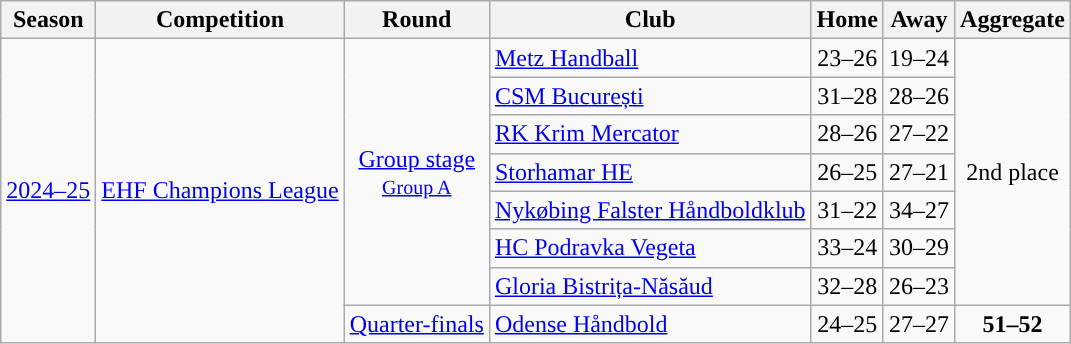<table class="wikitable" style="text-align: left;">
<tr>
<th>Season</th>
<th>Competition</th>
<th>Round</th>
<th>Club</th>
<th>Home</th>
<th>Away</th>
<th>Aggregate</th>
</tr>
<tr>
<td rowspan=8><a href='#'>2024–25</a></td>
<td rowspan=8><a href='#'>EHF Champions League</a></td>
<td rowspan=7 style="text-align:center;"><a href='#'>Group stage<br><small>Group A</small></a></td>
<td> <a href='#'>Metz Handball</a></td>
<td style="text-align:center;">23–26</td>
<td style="text-align:center;">19–24</td>
<td align=center rowspan=7>2nd place</td>
</tr>
<tr>
<td> <a href='#'>CSM București</a></td>
<td style="text-align:center;">31–28</td>
<td style="text-align:center;">28–26</td>
</tr>
<tr>
<td> <a href='#'>RK Krim Mercator</a></td>
<td style="text-align:center;">28–26</td>
<td style="text-align:center;">27–22</td>
</tr>
<tr>
<td> <a href='#'>Storhamar HE</a></td>
<td style="text-align:center;">26–25</td>
<td style="text-align:center;">27–21</td>
</tr>
<tr>
<td> <a href='#'>Nykøbing Falster Håndboldklub</a></td>
<td style="text-align:center;">31–22</td>
<td style="text-align:center;">34–27</td>
</tr>
<tr>
<td> <a href='#'>HC Podravka Vegeta</a></td>
<td style="text-align:center;">33–24</td>
<td style="text-align:center;">30–29</td>
</tr>
<tr>
<td> <a href='#'>Gloria Bistrița-Năsăud</a></td>
<td style="text-align:center;">32–28</td>
<td style="text-align:center;">26–23</td>
</tr>
<tr>
<td style="text-align:center;"><a href='#'>Quarter-finals</a></td>
<td> <a href='#'>Odense Håndbold</a></td>
<td style="text-align:center;">24–25</td>
<td style="text-align:center;">27–27</td>
<td style="text-align:center;"><strong>51–52</strong></td>
</tr>
</table>
